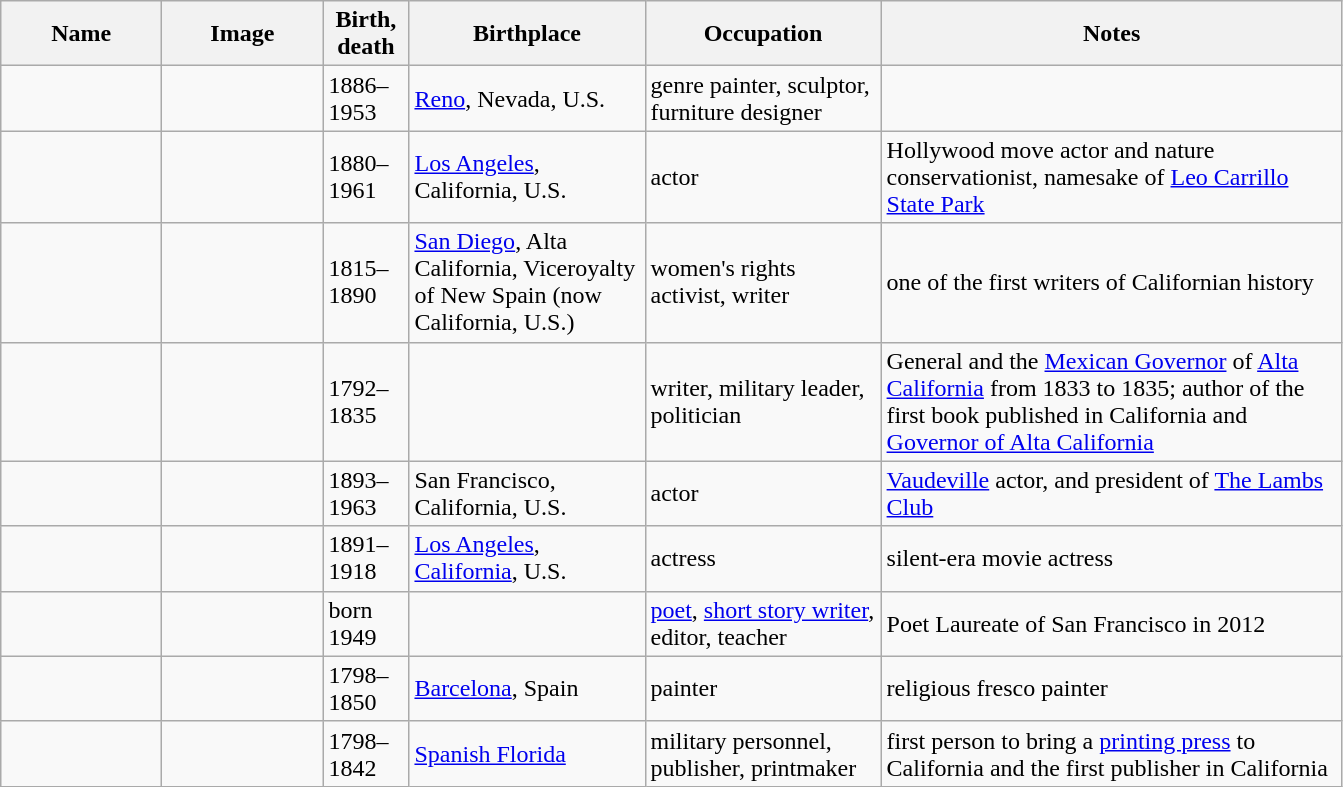<table class="wikitable">
<tr>
<th scope="col" style="width: 100px;">Name</th>
<th scope="col" style="width: 100px;">Image</th>
<th scope="col" style="width: 50px;">Birth, death</th>
<th scope="col" style="width: 150px;">Birthplace</th>
<th scope="col" style="width: 150px;">Occupation</th>
<th scope="col" style="width: 300px;">Notes</th>
</tr>
<tr>
<td></td>
<td></td>
<td>1886–1953</td>
<td><a href='#'>Reno</a>, Nevada, U.S.</td>
<td>genre painter, sculptor, furniture designer</td>
<td></td>
</tr>
<tr>
<td></td>
<td></td>
<td>1880–1961</td>
<td><a href='#'>Los Angeles</a>, California, U.S.</td>
<td>actor</td>
<td>Hollywood move actor and nature conservationist, namesake of <a href='#'>Leo Carrillo State Park</a></td>
</tr>
<tr>
<td></td>
<td></td>
<td>1815–1890</td>
<td><a href='#'>San Diego</a>, Alta California, Viceroyalty of New Spain (now California, U.S.)</td>
<td>women's rights activist, writer</td>
<td>one of the first writers of Californian history</td>
</tr>
<tr>
<td></td>
<td></td>
<td>1792–1835</td>
<td></td>
<td>writer, military leader, politician</td>
<td>General and the <a href='#'>Mexican Governor</a> of <a href='#'>Alta California</a> from 1833 to 1835; author of the first book published in California and <a href='#'>Governor of Alta California</a></td>
</tr>
<tr>
<td></td>
<td></td>
<td>1893–1963</td>
<td>San Francisco, California, U.S.</td>
<td>actor</td>
<td><a href='#'>Vaudeville</a> actor, and president of <a href='#'>The Lambs Club</a></td>
</tr>
<tr>
<td></td>
<td></td>
<td>1891–1918</td>
<td><a href='#'>Los Angeles</a>, <a href='#'>California</a>, U.S.</td>
<td>actress</td>
<td>silent-era movie actress</td>
</tr>
<tr>
<td></td>
<td></td>
<td>born 1949</td>
<td></td>
<td><a href='#'>poet</a>, <a href='#'>short story writer</a>, editor, teacher</td>
<td>Poet Laureate of San Francisco in 2012</td>
</tr>
<tr>
<td></td>
<td></td>
<td>1798–1850</td>
<td><a href='#'>Barcelona</a>, Spain</td>
<td>painter</td>
<td>religious fresco painter</td>
</tr>
<tr>
<td></td>
<td></td>
<td>1798–1842</td>
<td><a href='#'>Spanish Florida</a></td>
<td>military personnel, publisher, printmaker</td>
<td>first person to bring a <a href='#'>printing press</a> to California and the first publisher in California</td>
</tr>
</table>
